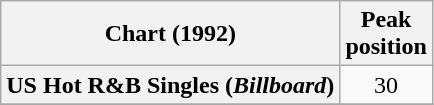<table class="wikitable plainrowheaders">
<tr>
<th>Chart (1992)</th>
<th>Peak<br>position</th>
</tr>
<tr>
<th scope="row">US Hot R&B Singles (<em>Billboard</em>)</th>
<td align="center">30</td>
</tr>
<tr>
</tr>
</table>
